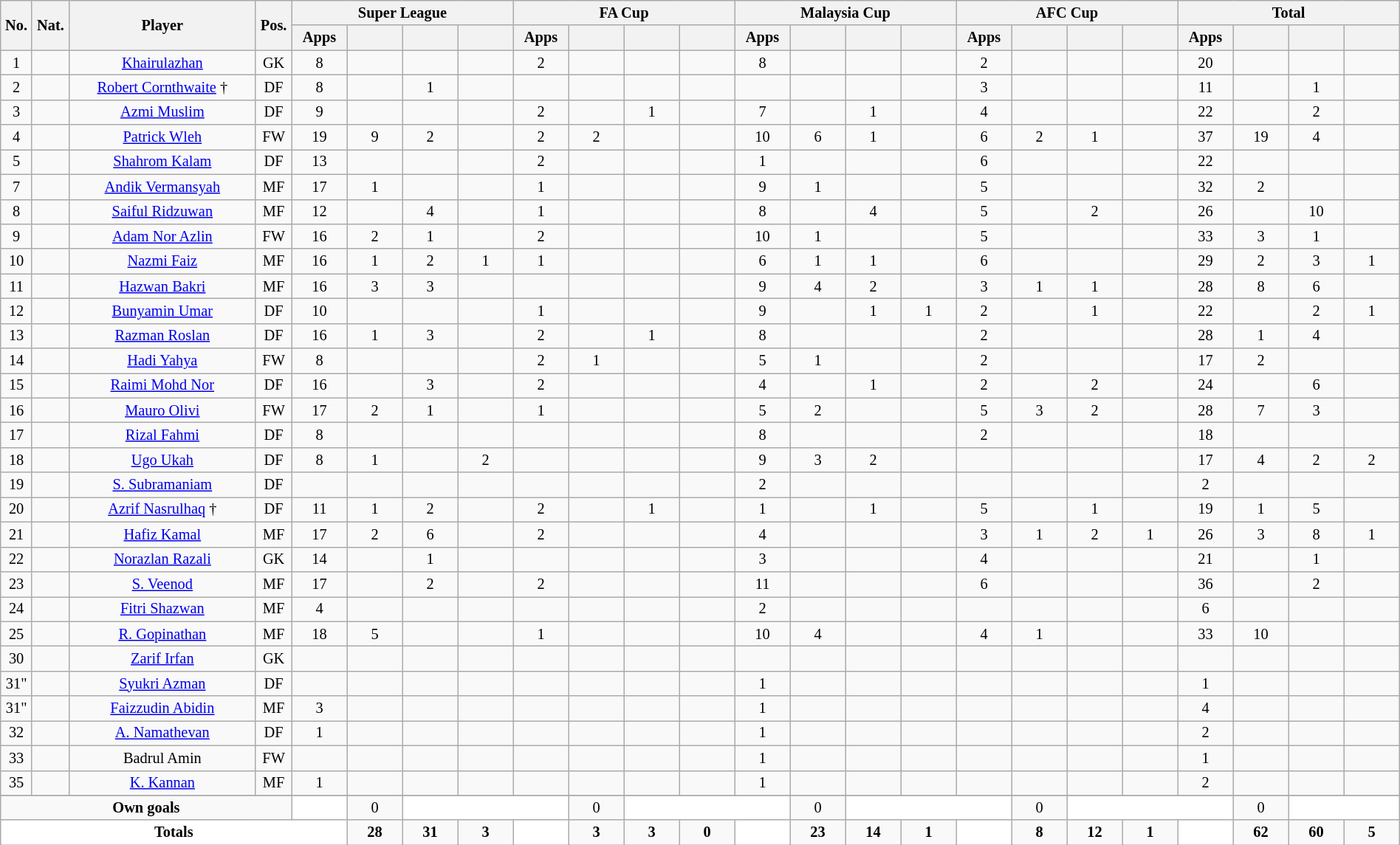<table class="wikitable sortable alternance" style="text-align:center; width:100%; font-size:85%">
<tr>
<th rowspan="2" style="width:5px;"><strong>No.</strong></th>
<th rowspan="2" style="width:5px;"><strong>Nat.</strong></th>
<th rowspan="2" scope="col" style="width:150px;"><strong>Player</strong></th>
<th rowspan="2" style="width:5px;"><strong>Pos.</strong></th>
<th colspan="4"><strong>Super League</strong></th>
<th colspan="4"><strong>FA Cup</strong></th>
<th colspan="4"><strong>Malaysia Cup</strong></th>
<th colspan="4"><strong>AFC Cup</strong></th>
<th colspan="4"><strong>Total</strong></th>
</tr>
<tr style="text-align:center;">
<th width=40><strong>Apps</strong></th>
<th width=40></th>
<th width=40></th>
<th width=40></th>
<th width=40><strong>Apps</strong></th>
<th width=40></th>
<th width=40></th>
<th width=40></th>
<th width=40><strong>Apps</strong></th>
<th width=40></th>
<th width=40></th>
<th width=40></th>
<th width=40><strong>Apps</strong></th>
<th width=40></th>
<th width=40></th>
<th width=40></th>
<th width=40><strong>Apps</strong></th>
<th width=40></th>
<th width=40></th>
<th width=40></th>
</tr>
<tr>
<td>1</td>
<td></td>
<td><a href='#'>Khairulazhan</a></td>
<td>GK</td>
<td>8</td>
<td></td>
<td></td>
<td></td>
<td>2</td>
<td></td>
<td></td>
<td></td>
<td>8</td>
<td></td>
<td></td>
<td></td>
<td>2</td>
<td></td>
<td></td>
<td></td>
<td>20</td>
<td></td>
<td></td>
<td></td>
</tr>
<tr>
<td>2</td>
<td></td>
<td><a href='#'>Robert Cornthwaite</a> †</td>
<td>DF</td>
<td>8</td>
<td></td>
<td>1</td>
<td></td>
<td></td>
<td></td>
<td></td>
<td></td>
<td></td>
<td></td>
<td></td>
<td></td>
<td>3</td>
<td></td>
<td></td>
<td></td>
<td>11</td>
<td></td>
<td>1</td>
<td></td>
</tr>
<tr>
<td>3</td>
<td></td>
<td><a href='#'>Azmi Muslim</a></td>
<td>DF</td>
<td>9</td>
<td></td>
<td></td>
<td></td>
<td>2</td>
<td></td>
<td>1</td>
<td></td>
<td>7</td>
<td></td>
<td>1</td>
<td></td>
<td>4</td>
<td></td>
<td></td>
<td></td>
<td>22</td>
<td></td>
<td>2</td>
<td></td>
</tr>
<tr>
<td>4</td>
<td></td>
<td><a href='#'>Patrick Wleh</a></td>
<td>FW</td>
<td>19</td>
<td>9</td>
<td>2</td>
<td></td>
<td>2</td>
<td>2</td>
<td></td>
<td></td>
<td>10</td>
<td>6</td>
<td>1</td>
<td></td>
<td>6</td>
<td>2</td>
<td>1</td>
<td></td>
<td>37</td>
<td>19</td>
<td>4</td>
<td></td>
</tr>
<tr>
<td>5</td>
<td></td>
<td><a href='#'>Shahrom Kalam</a></td>
<td>DF</td>
<td>13</td>
<td></td>
<td></td>
<td></td>
<td>2</td>
<td></td>
<td></td>
<td></td>
<td>1</td>
<td></td>
<td></td>
<td></td>
<td>6</td>
<td></td>
<td></td>
<td></td>
<td>22</td>
<td></td>
<td></td>
<td></td>
</tr>
<tr>
<td>7</td>
<td></td>
<td><a href='#'>Andik Vermansyah</a></td>
<td>MF</td>
<td>17</td>
<td>1</td>
<td></td>
<td></td>
<td>1</td>
<td></td>
<td></td>
<td></td>
<td>9</td>
<td>1</td>
<td></td>
<td></td>
<td>5</td>
<td></td>
<td></td>
<td></td>
<td>32</td>
<td>2</td>
<td></td>
<td></td>
</tr>
<tr>
<td>8</td>
<td></td>
<td><a href='#'>Saiful Ridzuwan</a></td>
<td>MF</td>
<td>12</td>
<td></td>
<td>4</td>
<td></td>
<td>1</td>
<td></td>
<td></td>
<td></td>
<td>8</td>
<td></td>
<td>4</td>
<td></td>
<td>5</td>
<td></td>
<td>2</td>
<td></td>
<td>26</td>
<td></td>
<td>10</td>
<td></td>
</tr>
<tr>
<td>9</td>
<td></td>
<td><a href='#'>Adam Nor Azlin</a></td>
<td>FW</td>
<td>16</td>
<td>2</td>
<td>1</td>
<td></td>
<td>2</td>
<td></td>
<td></td>
<td></td>
<td>10</td>
<td>1</td>
<td></td>
<td></td>
<td>5</td>
<td></td>
<td></td>
<td></td>
<td>33</td>
<td>3</td>
<td>1</td>
<td></td>
</tr>
<tr>
<td>10</td>
<td></td>
<td><a href='#'>Nazmi Faiz</a></td>
<td>MF</td>
<td>16</td>
<td>1</td>
<td>2</td>
<td>1</td>
<td>1</td>
<td></td>
<td></td>
<td></td>
<td>6</td>
<td>1</td>
<td>1</td>
<td></td>
<td>6</td>
<td></td>
<td></td>
<td></td>
<td>29</td>
<td>2</td>
<td>3</td>
<td>1</td>
</tr>
<tr>
<td>11</td>
<td></td>
<td><a href='#'>Hazwan Bakri</a></td>
<td>MF</td>
<td>16</td>
<td>3</td>
<td>3</td>
<td></td>
<td></td>
<td></td>
<td></td>
<td></td>
<td>9</td>
<td>4</td>
<td>2</td>
<td></td>
<td>3</td>
<td>1</td>
<td>1</td>
<td></td>
<td>28</td>
<td>8</td>
<td>6</td>
<td></td>
</tr>
<tr>
<td>12</td>
<td></td>
<td><a href='#'>Bunyamin Umar</a></td>
<td>DF</td>
<td>10</td>
<td></td>
<td></td>
<td></td>
<td>1</td>
<td></td>
<td></td>
<td></td>
<td>9</td>
<td></td>
<td>1</td>
<td>1</td>
<td>2</td>
<td></td>
<td>1</td>
<td></td>
<td>22</td>
<td></td>
<td>2</td>
<td>1</td>
</tr>
<tr>
<td>13</td>
<td></td>
<td><a href='#'>Razman Roslan</a></td>
<td>DF</td>
<td>16</td>
<td>1</td>
<td>3</td>
<td></td>
<td>2</td>
<td></td>
<td>1</td>
<td></td>
<td>8</td>
<td></td>
<td></td>
<td></td>
<td>2</td>
<td></td>
<td></td>
<td></td>
<td>28</td>
<td>1</td>
<td>4</td>
<td></td>
</tr>
<tr>
<td>14</td>
<td></td>
<td><a href='#'>Hadi Yahya</a></td>
<td>FW</td>
<td>8</td>
<td></td>
<td></td>
<td></td>
<td>2</td>
<td>1</td>
<td></td>
<td></td>
<td>5</td>
<td>1</td>
<td></td>
<td></td>
<td>2</td>
<td></td>
<td></td>
<td></td>
<td>17</td>
<td>2</td>
<td></td>
<td></td>
</tr>
<tr>
<td>15</td>
<td></td>
<td><a href='#'>Raimi Mohd Nor</a></td>
<td>DF</td>
<td>16</td>
<td></td>
<td>3</td>
<td></td>
<td>2</td>
<td></td>
<td></td>
<td></td>
<td>4</td>
<td></td>
<td>1</td>
<td></td>
<td>2</td>
<td></td>
<td>2</td>
<td></td>
<td>24</td>
<td></td>
<td>6</td>
<td></td>
</tr>
<tr>
<td>16</td>
<td></td>
<td><a href='#'>Mauro Olivi</a></td>
<td>FW</td>
<td>17</td>
<td>2</td>
<td>1</td>
<td></td>
<td>1</td>
<td></td>
<td></td>
<td></td>
<td>5</td>
<td>2</td>
<td></td>
<td></td>
<td>5</td>
<td>3</td>
<td>2</td>
<td></td>
<td>28</td>
<td>7</td>
<td>3</td>
<td></td>
</tr>
<tr>
<td>17</td>
<td></td>
<td><a href='#'>Rizal Fahmi</a></td>
<td>DF</td>
<td>8</td>
<td></td>
<td></td>
<td></td>
<td></td>
<td></td>
<td></td>
<td></td>
<td>8</td>
<td></td>
<td></td>
<td></td>
<td>2</td>
<td></td>
<td></td>
<td></td>
<td>18</td>
<td></td>
<td></td>
<td></td>
</tr>
<tr>
<td>18</td>
<td></td>
<td><a href='#'>Ugo Ukah</a></td>
<td>DF</td>
<td>8</td>
<td>1</td>
<td></td>
<td>2</td>
<td></td>
<td></td>
<td></td>
<td></td>
<td>9</td>
<td>3</td>
<td>2</td>
<td></td>
<td></td>
<td></td>
<td></td>
<td></td>
<td>17</td>
<td>4</td>
<td>2</td>
<td>2</td>
</tr>
<tr>
<td>19</td>
<td></td>
<td><a href='#'>S. Subramaniam</a></td>
<td>DF</td>
<td></td>
<td></td>
<td></td>
<td></td>
<td></td>
<td></td>
<td></td>
<td></td>
<td>2</td>
<td></td>
<td></td>
<td></td>
<td></td>
<td></td>
<td></td>
<td></td>
<td>2</td>
<td></td>
<td></td>
<td></td>
</tr>
<tr>
<td>20</td>
<td></td>
<td><a href='#'>Azrif Nasrulhaq</a> †</td>
<td>DF</td>
<td>11</td>
<td>1</td>
<td>2</td>
<td></td>
<td>2</td>
<td></td>
<td>1</td>
<td></td>
<td>1</td>
<td></td>
<td>1</td>
<td></td>
<td>5</td>
<td></td>
<td>1</td>
<td></td>
<td>19</td>
<td>1</td>
<td>5</td>
<td></td>
</tr>
<tr>
<td>21</td>
<td></td>
<td><a href='#'>Hafiz Kamal</a></td>
<td>MF</td>
<td>17</td>
<td>2</td>
<td>6</td>
<td></td>
<td>2</td>
<td></td>
<td></td>
<td></td>
<td>4</td>
<td></td>
<td></td>
<td></td>
<td>3</td>
<td>1</td>
<td>2</td>
<td>1</td>
<td>26</td>
<td>3</td>
<td>8</td>
<td>1</td>
</tr>
<tr>
<td>22</td>
<td></td>
<td><a href='#'>Norazlan Razali</a></td>
<td>GK</td>
<td>14</td>
<td></td>
<td>1</td>
<td></td>
<td></td>
<td></td>
<td></td>
<td></td>
<td>3</td>
<td></td>
<td></td>
<td></td>
<td>4</td>
<td></td>
<td></td>
<td></td>
<td>21</td>
<td></td>
<td>1</td>
<td></td>
</tr>
<tr>
<td>23</td>
<td></td>
<td><a href='#'>S. Veenod</a></td>
<td>MF</td>
<td>17</td>
<td></td>
<td>2</td>
<td></td>
<td>2</td>
<td></td>
<td></td>
<td></td>
<td>11</td>
<td></td>
<td></td>
<td></td>
<td>6</td>
<td></td>
<td></td>
<td></td>
<td>36</td>
<td></td>
<td>2</td>
<td></td>
</tr>
<tr>
<td>24</td>
<td></td>
<td><a href='#'>Fitri Shazwan</a></td>
<td>MF</td>
<td>4</td>
<td></td>
<td></td>
<td></td>
<td></td>
<td></td>
<td></td>
<td></td>
<td>2</td>
<td></td>
<td></td>
<td></td>
<td></td>
<td></td>
<td></td>
<td></td>
<td>6</td>
<td></td>
<td></td>
<td></td>
</tr>
<tr>
<td>25</td>
<td></td>
<td><a href='#'>R. Gopinathan</a></td>
<td>MF</td>
<td>18</td>
<td>5</td>
<td></td>
<td></td>
<td>1</td>
<td></td>
<td></td>
<td></td>
<td>10</td>
<td>4</td>
<td></td>
<td></td>
<td>4</td>
<td>1</td>
<td></td>
<td></td>
<td>33</td>
<td>10</td>
<td></td>
<td></td>
</tr>
<tr>
<td>30</td>
<td></td>
<td><a href='#'>Zarif Irfan</a></td>
<td>GK</td>
<td></td>
<td></td>
<td></td>
<td></td>
<td></td>
<td></td>
<td></td>
<td></td>
<td></td>
<td></td>
<td></td>
<td></td>
<td></td>
<td></td>
<td></td>
<td></td>
<td></td>
<td></td>
<td></td>
<td></td>
</tr>
<tr>
<td>31"</td>
<td></td>
<td><a href='#'>Syukri Azman</a></td>
<td>DF</td>
<td></td>
<td></td>
<td></td>
<td></td>
<td></td>
<td></td>
<td></td>
<td></td>
<td>1</td>
<td></td>
<td></td>
<td></td>
<td></td>
<td></td>
<td></td>
<td></td>
<td>1</td>
<td></td>
<td></td>
<td></td>
</tr>
<tr>
<td>31"</td>
<td></td>
<td><a href='#'>Faizzudin Abidin</a></td>
<td>MF</td>
<td>3</td>
<td></td>
<td></td>
<td></td>
<td></td>
<td></td>
<td></td>
<td></td>
<td>1</td>
<td></td>
<td></td>
<td></td>
<td></td>
<td></td>
<td></td>
<td></td>
<td>4</td>
<td></td>
<td></td>
<td></td>
</tr>
<tr>
<td>32</td>
<td></td>
<td><a href='#'>A. Namathevan</a></td>
<td>DF</td>
<td>1</td>
<td></td>
<td></td>
<td></td>
<td></td>
<td></td>
<td></td>
<td></td>
<td>1</td>
<td></td>
<td></td>
<td></td>
<td></td>
<td></td>
<td></td>
<td></td>
<td>2</td>
<td></td>
<td></td>
<td></td>
</tr>
<tr>
<td>33</td>
<td></td>
<td>Badrul Amin</td>
<td>FW</td>
<td></td>
<td></td>
<td></td>
<td></td>
<td></td>
<td></td>
<td></td>
<td></td>
<td>1</td>
<td></td>
<td></td>
<td></td>
<td></td>
<td></td>
<td></td>
<td></td>
<td>1</td>
<td></td>
<td></td>
<td></td>
</tr>
<tr>
<td>35</td>
<td></td>
<td><a href='#'>K. Kannan</a></td>
<td>MF</td>
<td>1</td>
<td></td>
<td></td>
<td></td>
<td></td>
<td></td>
<td></td>
<td></td>
<td>1</td>
<td></td>
<td></td>
<td></td>
<td></td>
<td></td>
<td></td>
<td></td>
<td>2</td>
<td></td>
<td></td>
<td></td>
</tr>
<tr>
</tr>
<tr>
</tr>
<tr class="sortbottom">
<td colspan="4"><strong>Own goals</strong></td>
<td ! style="background:white; text-align: center;"></td>
<td>0</td>
<td ! colspan="3" style="background:white; text-align: center;"></td>
<td>0</td>
<td ! colspan="3" style="background:white; text-align: center;"></td>
<td>0</td>
<td ! colspan="3" style="background:white; text-align: center;"></td>
<td>0</td>
<td ! colspan="3" style="background:white; text-align: center;"></td>
<td>0</td>
<td ! colspan="2" style="background:white; text-align: center;"></td>
</tr>
<tr class="sortbottom">
<td colspan="5"  style="background:white; text-align: center;"><strong>Totals</strong></td>
<td><strong>28</strong></td>
<td><strong>31</strong></td>
<td><strong>3</strong></td>
<td ! rowspan="1" style="background:white; text-align: center;"></td>
<td><strong>3</strong></td>
<td><strong>3</strong></td>
<td><strong>0</strong></td>
<td ! rowspan="1" style="background:white; text-align: center;"></td>
<td><strong>23</strong></td>
<td><strong>14</strong></td>
<td><strong>1</strong></td>
<td ! rowspan="1" style="background:white; text-align: center;"></td>
<td><strong>8</strong></td>
<td><strong>12</strong></td>
<td><strong>1</strong></td>
<td ! rowspan="1" style="background:white; text-align: center;"></td>
<td><strong>62</strong></td>
<td><strong>60</strong></td>
<td><strong>5</strong></td>
</tr>
</table>
